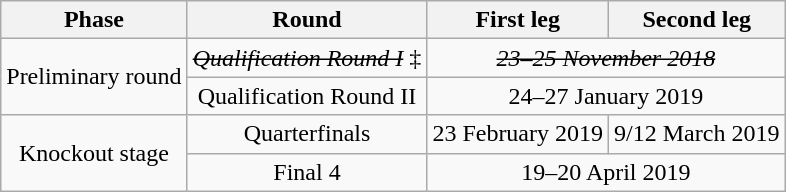<table class="wikitable" style="text-align:center">
<tr>
<th>Phase</th>
<th>Round</th>
<th>First leg</th>
<th>Second leg</th>
</tr>
<tr>
<td rowspan=2>Preliminary round</td>
<td><s><em>Qualification Round I</em></s> ‡</td>
<td colspan=2><s><em>23–25 November 2018</em></s></td>
</tr>
<tr>
<td>Qualification Round II</td>
<td colspan=2>24–27 January 2019</td>
</tr>
<tr>
<td rowspan=3>Knockout stage</td>
<td>Quarterfinals</td>
<td>23 February 2019</td>
<td>9/12 March 2019</td>
</tr>
<tr>
<td>Final 4</td>
<td colspan=2>19–20 April 2019</td>
</tr>
</table>
